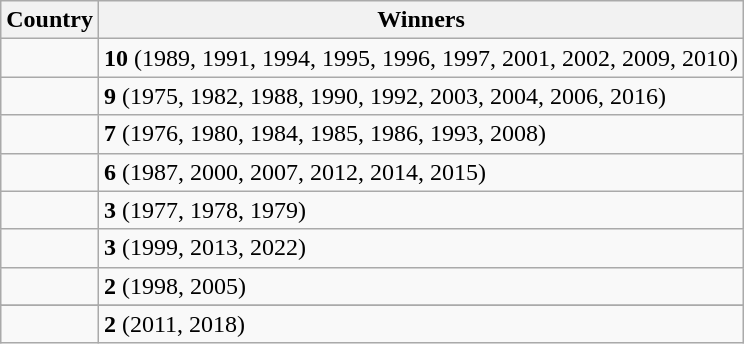<table class="wikitable">
<tr>
<th>Country</th>
<th>Winners</th>
</tr>
<tr>
<td></td>
<td><strong>10</strong> (1989, 1991, 1994, 1995, 1996, 1997, 2001, 2002, 2009, 2010)</td>
</tr>
<tr>
<td></td>
<td><strong>9</strong> (1975, 1982, 1988, 1990, 1992, 2003, 2004, 2006, 2016)</td>
</tr>
<tr>
<td></td>
<td><strong>7</strong> (1976, 1980, 1984, 1985, 1986, 1993, 2008)</td>
</tr>
<tr>
<td></td>
<td><strong>6</strong> (1987, 2000, 2007, 2012, 2014, 2015)</td>
</tr>
<tr>
<td></td>
<td><strong>3</strong> (1977, 1978, 1979)</td>
</tr>
<tr>
<td></td>
<td><strong>3</strong> (1999, 2013, 2022)</td>
</tr>
<tr>
<td></td>
<td><strong>2</strong> (1998, 2005)</td>
</tr>
<tr>
</tr>
<tr>
<td></td>
<td><strong>2</strong> (2011, 2018)</td>
</tr>
</table>
